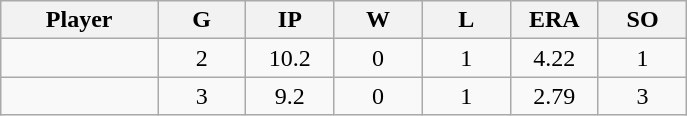<table class="wikitable sortable">
<tr>
<th bgcolor="#DDDDFF" width="16%">Player</th>
<th bgcolor="#DDDDFF" width="9%">G</th>
<th bgcolor="#DDDDFF" width="9%">IP</th>
<th bgcolor="#DDDDFF" width="9%">W</th>
<th bgcolor="#DDDDFF" width="9%">L</th>
<th bgcolor="#DDDDFF" width="9%">ERA</th>
<th bgcolor="#DDDDFF" width="9%">SO</th>
</tr>
<tr align="center">
<td></td>
<td>2</td>
<td>10.2</td>
<td>0</td>
<td>1</td>
<td>4.22</td>
<td>1</td>
</tr>
<tr align="center">
<td></td>
<td>3</td>
<td>9.2</td>
<td>0</td>
<td>1</td>
<td>2.79</td>
<td>3</td>
</tr>
</table>
